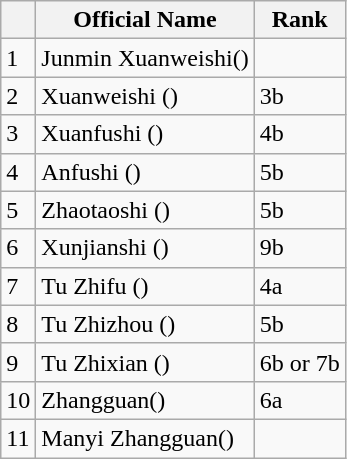<table class="wikitable">
<tr>
<th></th>
<th>Official Name</th>
<th>Rank</th>
</tr>
<tr>
<td>1</td>
<td>Junmin Xuanweishi()</td>
<td></td>
</tr>
<tr>
<td>2</td>
<td>Xuanweishi ()</td>
<td>3b</td>
</tr>
<tr>
<td>3</td>
<td>Xuanfushi ()</td>
<td>4b</td>
</tr>
<tr>
<td>4</td>
<td>Anfushi ()</td>
<td>5b</td>
</tr>
<tr>
<td>5</td>
<td>Zhaotaoshi ()</td>
<td>5b</td>
</tr>
<tr>
<td>6</td>
<td>Xunjianshi ()</td>
<td>9b</td>
</tr>
<tr>
<td>7</td>
<td>Tu Zhifu ()</td>
<td>4a</td>
</tr>
<tr>
<td>8</td>
<td>Tu Zhizhou ()</td>
<td>5b</td>
</tr>
<tr>
<td>9</td>
<td>Tu Zhixian ()</td>
<td>6b or 7b</td>
</tr>
<tr>
<td>10</td>
<td>Zhangguan()</td>
<td>6a</td>
</tr>
<tr>
<td>11</td>
<td>Manyi Zhangguan()</td>
<td></td>
</tr>
</table>
